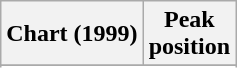<table class="wikitable sortable plainrowheaders" style="text-align:center">
<tr>
<th scope="col">Chart (1999)</th>
<th scope="col">Peak<br>position</th>
</tr>
<tr>
</tr>
<tr>
</tr>
</table>
